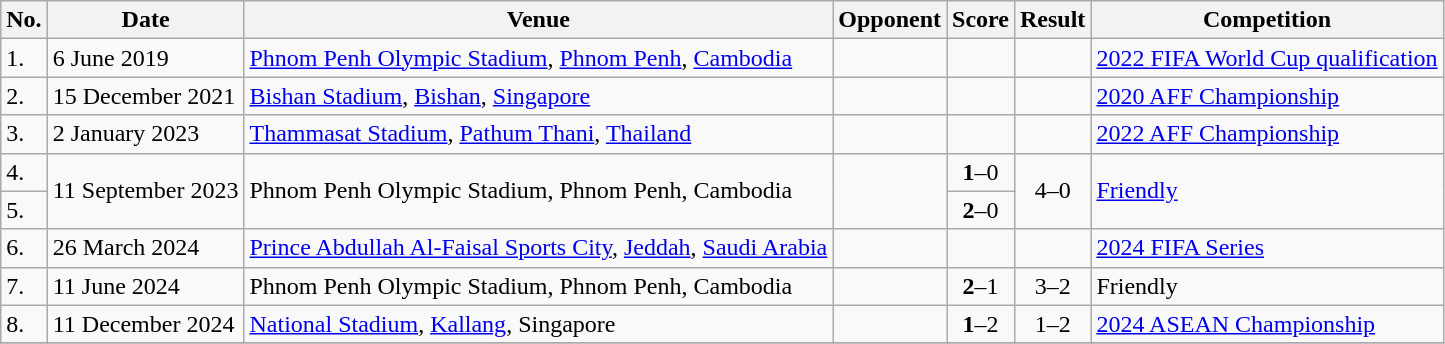<table class="wikitable">
<tr>
<th>No.</th>
<th>Date</th>
<th>Venue</th>
<th>Opponent</th>
<th>Score</th>
<th>Result</th>
<th>Competition</th>
</tr>
<tr>
<td>1.</td>
<td>6 June 2019</td>
<td><a href='#'>Phnom Penh Olympic Stadium</a>, <a href='#'>Phnom Penh</a>, <a href='#'>Cambodia</a></td>
<td></td>
<td></td>
<td></td>
<td><a href='#'>2022 FIFA World Cup qualification</a></td>
</tr>
<tr>
<td>2.</td>
<td>15 December 2021</td>
<td><a href='#'>Bishan Stadium</a>, <a href='#'>Bishan</a>, <a href='#'>Singapore</a></td>
<td></td>
<td></td>
<td></td>
<td><a href='#'>2020 AFF Championship</a></td>
</tr>
<tr>
<td>3.</td>
<td>2 January 2023</td>
<td><a href='#'>Thammasat Stadium</a>, <a href='#'>Pathum Thani</a>, <a href='#'>Thailand</a></td>
<td></td>
<td></td>
<td></td>
<td><a href='#'>2022 AFF Championship</a></td>
</tr>
<tr>
<td>4.</td>
<td rowspan="2">11 September 2023</td>
<td rowspan="2">Phnom Penh Olympic Stadium, Phnom Penh, Cambodia</td>
<td rowspan="2"></td>
<td align="center"><strong>1</strong>–0</td>
<td rowspan="2" align="center">4–0</td>
<td rowspan="2"><a href='#'>Friendly</a></td>
</tr>
<tr>
<td>5.</td>
<td align="center"><strong>2</strong>–0</td>
</tr>
<tr>
<td>6.</td>
<td>26 March 2024</td>
<td><a href='#'>Prince Abdullah Al-Faisal Sports City</a>, <a href='#'>Jeddah</a>, <a href='#'>Saudi Arabia</a></td>
<td></td>
<td></td>
<td></td>
<td><a href='#'>2024 FIFA Series</a></td>
</tr>
<tr>
<td>7.</td>
<td>11 June 2024</td>
<td>Phnom Penh Olympic Stadium, Phnom Penh, Cambodia</td>
<td></td>
<td align=center><strong>2</strong>–1</td>
<td align=center>3–2</td>
<td>Friendly</td>
</tr>
<tr>
<td>8.</td>
<td>11 December 2024</td>
<td><a href='#'>National Stadium</a>, <a href='#'>Kallang</a>, Singapore</td>
<td></td>
<td align=center><strong>1</strong>–2</td>
<td align=center>1–2</td>
<td><a href='#'>2024 ASEAN Championship</a></td>
</tr>
<tr>
</tr>
</table>
